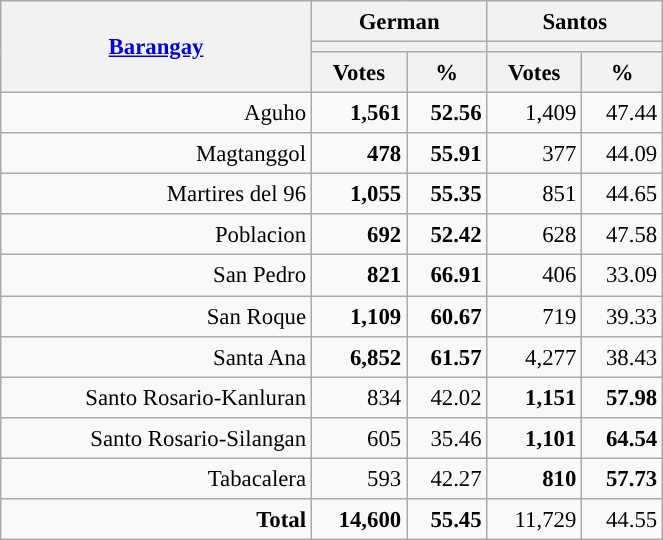<table class="wikitable collapsible collapsed" style="text-align:right; font-size:95%; line-height:20px;">
<tr>
<th rowspan="3" width="200"><a href='#'>Barangay</a></th>
<th colspan="2" width="110">German</th>
<th colspan="2" width="110">Santos</th>
</tr>
<tr>
<th colspan="2" style="background:"></th>
<th colspan="2" style="background:"></th>
</tr>
<tr>
<th>Votes</th>
<th>%</th>
<th>Votes</th>
<th>%</th>
</tr>
<tr>
<td>Aguho</td>
<td style="background:#"><strong>1,561</strong></td>
<td style="background:#"><strong>52.56</strong></td>
<td>1,409</td>
<td>47.44</td>
</tr>
<tr>
<td>Magtanggol</td>
<td style="background:#"><strong>478</strong></td>
<td style="background:#"><strong>55.91</strong></td>
<td>377</td>
<td>44.09</td>
</tr>
<tr>
<td>Martires del 96</td>
<td style="background:#"><strong>1,055</strong></td>
<td style="background:#"><strong>55.35</strong></td>
<td>851</td>
<td>44.65</td>
</tr>
<tr>
<td>Poblacion</td>
<td style="background:#"><strong>692</strong></td>
<td style="background:#"><strong>52.42</strong></td>
<td>628</td>
<td>47.58</td>
</tr>
<tr>
<td>San Pedro</td>
<td style="background:#"><strong>821</strong></td>
<td style="background:#"><strong>66.91</strong></td>
<td>406</td>
<td>33.09</td>
</tr>
<tr>
<td>San Roque</td>
<td style="background:#"><strong>1,109</strong></td>
<td style="background:#"><strong>60.67</strong></td>
<td>719</td>
<td>39.33</td>
</tr>
<tr>
<td>Santa Ana</td>
<td style="background:#"><strong>6,852</strong></td>
<td style="background:#"><strong>61.57</strong></td>
<td>4,277</td>
<td>38.43</td>
</tr>
<tr>
<td>Santo Rosario-Kanluran</td>
<td>834</td>
<td>42.02</td>
<td style="background:#"><strong>1,151</strong></td>
<td style="background:#"><strong>57.98</strong></td>
</tr>
<tr>
<td>Santo Rosario-Silangan</td>
<td>605</td>
<td>35.46</td>
<td style="background:#"><strong>1,101</strong></td>
<td style="background:#"><strong>64.54</strong></td>
</tr>
<tr>
<td>Tabacalera</td>
<td>593</td>
<td>42.27</td>
<td style="background:#"><strong>810</strong></td>
<td style="background:#"><strong>57.73</strong></td>
</tr>
<tr>
<td><strong>Total</strong></td>
<td style="background:#"><strong>14,600</strong></td>
<td style="background:#"><strong>55.45</strong></td>
<td>11,729</td>
<td>44.55</td>
</tr>
</table>
